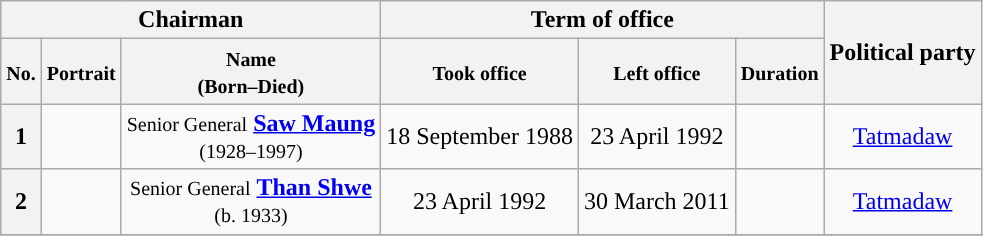<table class="wikitable" style="text-align:center;">
<tr>
<th colspan=3>Chairman</th>
<th colspan=3>Term of office</th>
<th rowspan=2>Political party</th>
</tr>
<tr>
<th><small>No.</small></th>
<th><small>Portrait</small></th>
<th><small>Name<br>(Born–Died)</small></th>
<th><small>Took office</small></th>
<th><small>Left office</small></th>
<th><small>Duration</small></th>
</tr>
<tr>
<th style="background:">1</th>
<td></td>
<td><small>Senior General</small> <strong><a href='#'>Saw Maung</a></strong><br><small>(1928–1997)</small></td>
<td>18 September 1988</td>
<td>23 April 1992<br></td>
<td></td>
<td><a href='#'>Tatmadaw</a></td>
</tr>
<tr>
<th style="background:">2</th>
<td></td>
<td><small>Senior General</small> <strong><a href='#'>Than Shwe</a></strong><br><small>(b. 1933)</small></td>
<td>23 April 1992</td>
<td>30 March 2011</td>
<td></td>
<td><a href='#'>Tatmadaw</a></td>
</tr>
<tr>
</tr>
</table>
